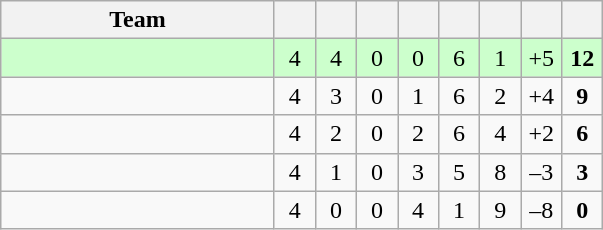<table class="wikitable" style="text-align: center;">
<tr>
<th width=175>Team</th>
<th width=20></th>
<th width=20></th>
<th width=20></th>
<th width=20></th>
<th width=20></th>
<th width=20></th>
<th width=20></th>
<th width=20></th>
</tr>
<tr bgcolor=ccffcc>
<td style="text-align:left;"></td>
<td>4</td>
<td>4</td>
<td>0</td>
<td>0</td>
<td>6</td>
<td>1</td>
<td>+5</td>
<td><strong>12</strong></td>
</tr>
<tr>
<td style="text-align:left;"></td>
<td>4</td>
<td>3</td>
<td>0</td>
<td>1</td>
<td>6</td>
<td>2</td>
<td>+4</td>
<td><strong>9</strong></td>
</tr>
<tr>
<td style="text-align:left;"></td>
<td>4</td>
<td>2</td>
<td>0</td>
<td>2</td>
<td>6</td>
<td>4</td>
<td>+2</td>
<td><strong>6</strong></td>
</tr>
<tr>
<td style="text-align:left;"></td>
<td>4</td>
<td>1</td>
<td>0</td>
<td>3</td>
<td>5</td>
<td>8</td>
<td>–3</td>
<td><strong>3</strong></td>
</tr>
<tr>
<td style="text-align:left;"></td>
<td>4</td>
<td>0</td>
<td>0</td>
<td>4</td>
<td>1</td>
<td>9</td>
<td>–8</td>
<td><strong>0</strong></td>
</tr>
</table>
